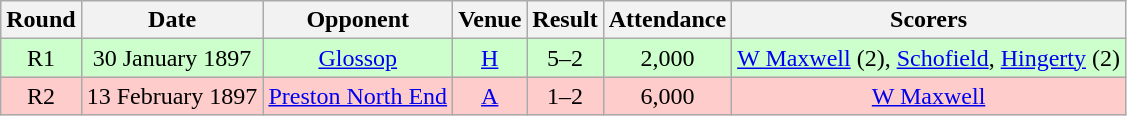<table class="wikitable" style="font-size:100%; text-align:center">
<tr>
<th>Round</th>
<th>Date</th>
<th>Opponent</th>
<th>Venue</th>
<th>Result</th>
<th>Attendance</th>
<th>Scorers</th>
</tr>
<tr style="background-color: #CCFFCC;">
<td>R1</td>
<td>30 January 1897</td>
<td><a href='#'>Glossop</a></td>
<td><a href='#'>H</a></td>
<td>5–2</td>
<td>2,000</td>
<td><a href='#'>W Maxwell</a> (2), <a href='#'>Schofield</a>, <a href='#'>Hingerty</a> (2)</td>
</tr>
<tr style="background-color: #FFCCCC;">
<td>R2</td>
<td>13 February 1897</td>
<td><a href='#'>Preston North End</a></td>
<td><a href='#'>A</a></td>
<td>1–2</td>
<td>6,000</td>
<td><a href='#'>W Maxwell</a></td>
</tr>
</table>
